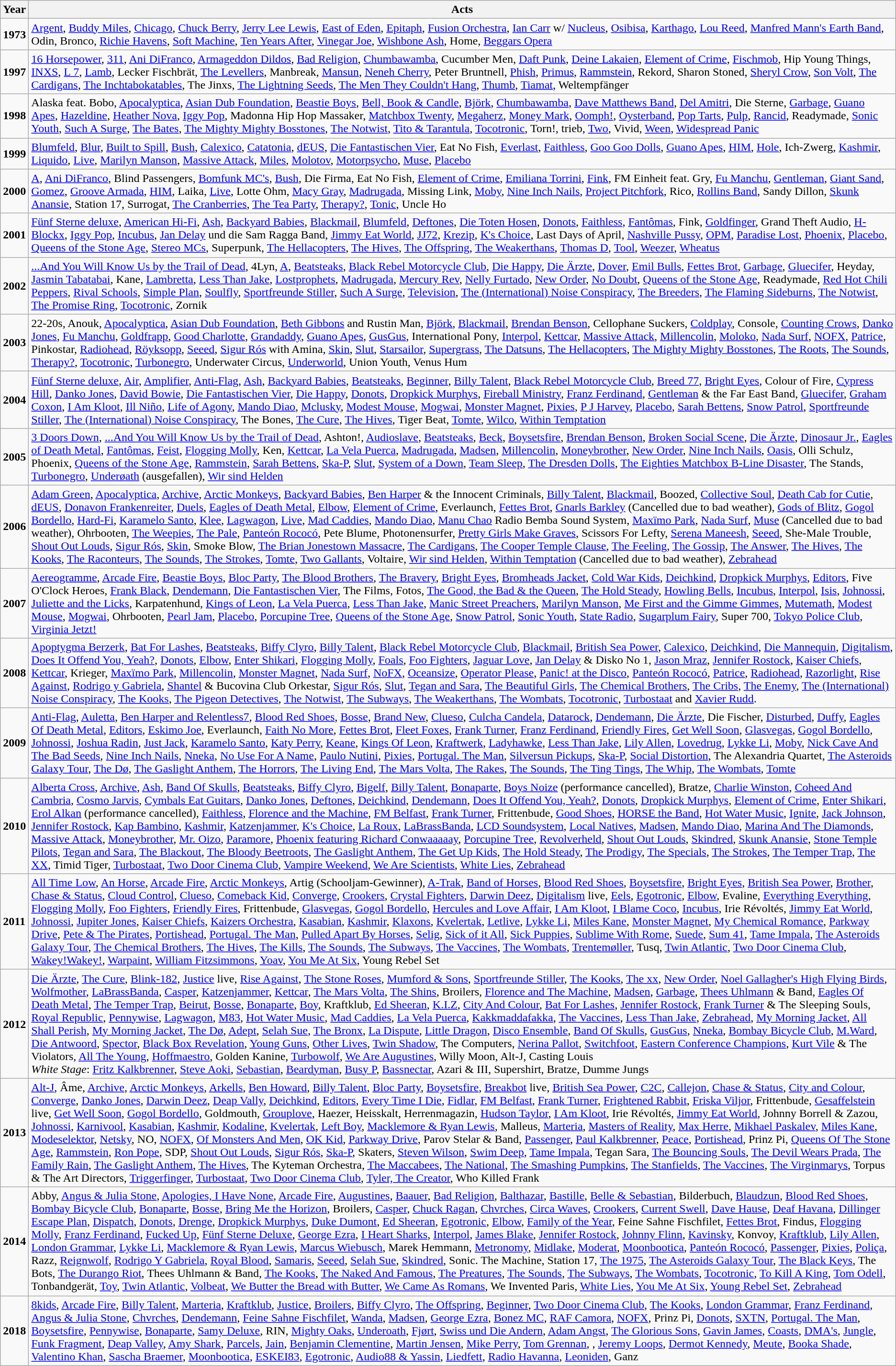<table class="wikitable">
<tr>
<th>Year</th>
<th>Acts</th>
</tr>
<tr>
<td><strong>1973</strong></td>
<td><a href='#'>Argent</a>, <a href='#'>Buddy Miles</a>, <a href='#'>Chicago</a>, <a href='#'>Chuck Berry</a>, <a href='#'>Jerry Lee Lewis</a>, <a href='#'>East of Eden</a>, <a href='#'>Epitaph</a>, <a href='#'>Fusion Orchestra</a>, <a href='#'>Ian Carr</a> w/ <a href='#'>Nucleus</a>, <a href='#'>Osibisa</a>, <a href='#'>Karthago</a>, <a href='#'>Lou Reed</a>, <a href='#'>Manfred Mann's Earth Band</a>, Odin, Bronco, <a href='#'>Richie Havens</a>, <a href='#'>Soft Machine</a>, <a href='#'>Ten Years After</a>, <a href='#'>Vinegar Joe</a>, <a href='#'>Wishbone Ash</a>, Home, <a href='#'>Beggars Opera</a></td>
</tr>
<tr>
<td><strong>1997</strong></td>
<td><a href='#'>16 Horsepower</a>, <a href='#'>311</a>, <a href='#'>Ani DiFranco</a>, <a href='#'>Armageddon Dildos</a>, <a href='#'>Bad Religion</a>, <a href='#'>Chumbawamba</a>, Cucumber Men, <a href='#'>Daft Punk</a>, <a href='#'>Deine Lakaien</a>, <a href='#'>Element of Crime</a>, <a href='#'>Fischmob</a>, Hip Young Things, <a href='#'>INXS</a>, <a href='#'>L 7</a>, <a href='#'>Lamb</a>, Lecker Fischbrät, <a href='#'>The Levellers</a>, Manbreak, <a href='#'>Mansun</a>, <a href='#'>Neneh Cherry</a>, Peter Bruntnell, <a href='#'>Phish</a>, <a href='#'>Primus</a>, <a href='#'>Rammstein</a>, Rekord, Sharon Stoned, <a href='#'>Sheryl Crow</a>, <a href='#'>Son Volt</a>, <a href='#'>The Cardigans</a>, <a href='#'>The Inchtabokatables</a>, The Jinxs, <a href='#'>The Lightning Seeds</a>, <a href='#'>The Men They Couldn't Hang</a>, <a href='#'>Thumb</a>, <a href='#'>Tiamat</a>, Weltempfänger</td>
</tr>
<tr>
<td><strong>1998</strong></td>
<td>Alaska feat. Bobo, <a href='#'>Apocalyptica</a>, <a href='#'>Asian Dub Foundation</a>, <a href='#'>Beastie Boys</a>, <a href='#'>Bell, Book & Candle</a>, <a href='#'>Björk</a>, <a href='#'>Chumbawamba</a>, <a href='#'>Dave Matthews Band</a>, <a href='#'>Del Amitri</a>, Die Sterne, <a href='#'>Garbage</a>, <a href='#'>Guano Apes</a>, <a href='#'>Hazeldine</a>, <a href='#'>Heather Nova</a>, <a href='#'>Iggy Pop</a>, Madonna Hip Hop Massaker, <a href='#'>Matchbox Twenty</a>, <a href='#'>Megaherz</a>, <a href='#'>Money Mark</a>, <a href='#'>Oomph!</a>, <a href='#'>Oysterband</a>, <a href='#'>Pop Tarts</a>, <a href='#'>Pulp</a>, <a href='#'>Rancid</a>, Readymade, <a href='#'>Sonic Youth</a>, <a href='#'>Such A Surge</a>, <a href='#'>The Bates</a>, <a href='#'>The Mighty Mighty Bosstones</a>, <a href='#'>The Notwist</a>, <a href='#'>Tito & Tarantula</a>, <a href='#'>Tocotronic</a>, Torn!, trieb, <a href='#'>Two</a>, Vivid, <a href='#'>Ween</a>, <a href='#'>Widespread Panic</a></td>
</tr>
<tr>
<td><strong>1999</strong></td>
<td><a href='#'>Blumfeld</a>, <a href='#'>Blur</a>, <a href='#'>Built to Spill</a>, <a href='#'>Bush</a>, <a href='#'>Calexico</a>, <a href='#'>Catatonia</a>, <a href='#'>dEUS</a>, <a href='#'>Die Fantastischen Vier</a>, Eat No Fish, <a href='#'>Everlast</a>, <a href='#'>Faithless</a>, <a href='#'>Goo Goo Dolls</a>, <a href='#'>Guano Apes</a>, <a href='#'>HIM</a>, <a href='#'>Hole</a>, Ich-Zwerg, <a href='#'>Kashmir</a>, <a href='#'>Liquido</a>, <a href='#'>Live</a>, <a href='#'>Marilyn Manson</a>, <a href='#'>Massive Attack</a>, <a href='#'>Miles</a>, <a href='#'>Molotov</a>, <a href='#'>Motorpsycho</a>, <a href='#'>Muse</a>, <a href='#'>Placebo</a></td>
</tr>
<tr>
<td><strong>2000</strong></td>
<td><a href='#'>A</a>, <a href='#'>Ani DiFranco</a>, Blind Passengers, <a href='#'>Bomfunk MC's</a>, <a href='#'>Bush</a>, Die Firma, Eat No Fish, <a href='#'>Element of Crime</a>, <a href='#'>Emiliana Torrini</a>, <a href='#'>Fink</a>, FM Einheit feat. Gry, <a href='#'>Fu Manchu</a>, <a href='#'>Gentleman</a>, <a href='#'>Giant Sand</a>, <a href='#'>Gomez</a>, <a href='#'>Groove Armada</a>, <a href='#'>HIM</a>, Laika, <a href='#'>Live</a>, Lotte Ohm, <a href='#'>Macy Gray</a>, <a href='#'>Madrugada</a>, Missing Link, <a href='#'>Moby</a>, <a href='#'>Nine Inch Nails</a>, <a href='#'>Project Pitchfork</a>, Rico, <a href='#'>Rollins Band</a>, Sandy Dillon, <a href='#'>Skunk Anansie</a>, Station 17, Surrogat, <a href='#'>The Cranberries</a>, <a href='#'>The Tea Party</a>, <a href='#'>Therapy?</a>, <a href='#'>Tonic</a>, Uncle Ho</td>
</tr>
<tr>
<td><strong>2001</strong></td>
<td><a href='#'>Fünf Sterne deluxe</a>, <a href='#'>American Hi-Fi</a>, <a href='#'>Ash</a>, <a href='#'>Backyard Babies</a>, <a href='#'>Blackmail</a>, <a href='#'>Blumfeld</a>, <a href='#'>Deftones</a>, <a href='#'>Die Toten Hosen</a>, <a href='#'>Donots</a>, <a href='#'>Faithless</a>, <a href='#'>Fantômas</a>, Fink, <a href='#'>Goldfinger</a>, Grand Theft Audio, <a href='#'>H-Blockx</a>, <a href='#'>Iggy Pop</a>, <a href='#'>Incubus</a>, <a href='#'>Jan Delay</a> und die Sam Ragga Band, <a href='#'>Jimmy Eat World</a>, <a href='#'>JJ72</a>, <a href='#'>Krezip</a>, <a href='#'>K's Choice</a>, Last Days of April, <a href='#'>Nashville Pussy</a>, <a href='#'>OPM</a>, <a href='#'>Paradise Lost</a>, <a href='#'>Phoenix</a>, <a href='#'>Placebo</a>, <a href='#'>Queens of the Stone Age</a>, <a href='#'>Stereo MCs</a>, Superpunk, <a href='#'>The Hellacopters</a>, <a href='#'>The Hives</a>, <a href='#'>The Offspring</a>, <a href='#'>The Weakerthans</a>, <a href='#'>Thomas D</a>, <a href='#'>Tool</a>, <a href='#'>Weezer</a>, <a href='#'>Wheatus</a></td>
</tr>
<tr>
<td><strong>2002</strong></td>
<td><a href='#'>...And You Will Know Us by the Trail of Dead</a>, 4Lyn, <a href='#'>A</a>, <a href='#'>Beatsteaks</a>, <a href='#'>Black Rebel Motorcycle Club</a>, <a href='#'>Die Happy</a>, <a href='#'>Die Ärzte</a>, <a href='#'>Dover</a>, <a href='#'>Emil Bulls</a>, <a href='#'>Fettes Brot</a>, <a href='#'>Garbage</a>, <a href='#'>Gluecifer</a>, Heyday, <a href='#'>Jasmin Tabatabai</a>, Kane, <a href='#'>Lambretta</a>, <a href='#'>Less Than Jake</a>, <a href='#'>Lostprophets</a>, <a href='#'>Madrugada</a>, <a href='#'>Mercury Rev</a>, <a href='#'>Nelly Furtado</a>, <a href='#'>New Order</a>, <a href='#'>No Doubt</a>, <a href='#'>Queens of the Stone Age</a>, Readymade, <a href='#'>Red Hot Chili Peppers</a>, <a href='#'>Rival Schools</a>, <a href='#'>Simple Plan</a>, <a href='#'>Soulfly</a>, <a href='#'>Sportfreunde Stiller</a>, <a href='#'>Such A Surge</a>, <a href='#'>Television</a>, <a href='#'>The (International) Noise Conspiracy</a>, <a href='#'>The Breeders</a>, <a href='#'>The Flaming Sideburns</a>, <a href='#'>The Notwist</a>, <a href='#'>The Promise Ring</a>, <a href='#'>Tocotronic</a>, Zornik</td>
</tr>
<tr>
<td><strong>2003</strong></td>
<td>22-20s, Anouk, <a href='#'>Apocalyptica</a>, <a href='#'>Asian Dub Foundation</a>, <a href='#'>Beth Gibbons</a> and Rustin Man, <a href='#'>Björk</a>, <a href='#'>Blackmail</a>, <a href='#'>Brendan Benson</a>, Cellophane Suckers, <a href='#'>Coldplay</a>, Console, <a href='#'>Counting Crows</a>, <a href='#'>Danko Jones</a>, <a href='#'>Fu Manchu</a>, <a href='#'>Goldfrapp</a>, <a href='#'>Good Charlotte</a>, <a href='#'>Grandaddy</a>, <a href='#'>Guano Apes</a>, <a href='#'>GusGus</a>, International Pony, <a href='#'>Interpol</a>, <a href='#'>Kettcar</a>, <a href='#'>Massive Attack</a>, <a href='#'>Millencolin</a>, <a href='#'>Moloko</a>, <a href='#'>Nada Surf</a>, <a href='#'>NOFX</a>, <a href='#'>Patrice</a>, Pinkostar, <a href='#'>Radiohead</a>, <a href='#'>Röyksopp</a>, <a href='#'>Seeed</a>, <a href='#'>Sigur Rós</a> with Amina, <a href='#'>Skin</a>, <a href='#'>Slut</a>, <a href='#'>Starsailor</a>, <a href='#'>Supergrass</a>, <a href='#'>The Datsuns</a>, <a href='#'>The Hellacopters</a>, <a href='#'>The Mighty Mighty Bosstones</a>, <a href='#'>The Roots</a>, <a href='#'>The Sounds</a>, <a href='#'>Therapy?</a>, <a href='#'>Tocotronic</a>, <a href='#'>Turbonegro</a>, Underwater Circus, <a href='#'>Underworld</a>, Union Youth, Venus Hum</td>
</tr>
<tr>
<td><strong>2004</strong></td>
<td><a href='#'>Fünf Sterne deluxe</a>, <a href='#'>Air</a>, <a href='#'>Amplifier</a>, <a href='#'>Anti-Flag</a>, <a href='#'>Ash</a>, <a href='#'>Backyard Babies</a>, <a href='#'>Beatsteaks</a>, <a href='#'>Beginner</a>, <a href='#'>Billy Talent</a>, <a href='#'>Black Rebel Motorcycle Club</a>, <a href='#'>Breed 77</a>, <a href='#'>Bright Eyes</a>, Colour of Fire, <a href='#'>Cypress Hill</a>, <a href='#'>Danko Jones</a>, <a href='#'>David Bowie</a>, <a href='#'>Die Fantastischen Vier</a>, <a href='#'>Die Happy</a>, <a href='#'>Donots</a>, <a href='#'>Dropkick Murphys</a>, <a href='#'>Fireball Ministry</a>, <a href='#'>Franz Ferdinand</a>, <a href='#'>Gentleman</a> & the Far East Band, <a href='#'>Gluecifer</a>, <a href='#'>Graham Coxon</a>, <a href='#'>I Am Kloot</a>, <a href='#'>Ill Niño</a>, <a href='#'>Life of Agony</a>, <a href='#'>Mando Diao</a>, <a href='#'>Mclusky</a>, <a href='#'>Modest Mouse</a>, <a href='#'>Mogwai</a>, <a href='#'>Monster Magnet</a>, <a href='#'>Pixies</a>, <a href='#'>P J Harvey</a>, <a href='#'>Placebo</a>, <a href='#'>Sarah Bettens</a>, <a href='#'>Snow Patrol</a>, <a href='#'>Sportfreunde Stiller</a>, <a href='#'>The (International) Noise Conspiracy</a>, The Bones, <a href='#'>The Cure</a>, <a href='#'>The Hives</a>, Tiger Beat, <a href='#'>Tomte</a>, <a href='#'>Wilco</a>, <a href='#'>Within Temptation</a></td>
</tr>
<tr>
<td><strong>2005</strong></td>
<td><a href='#'>3 Doors Down</a>, <a href='#'>...And You Will Know Us by the Trail of Dead</a>, Ashton!, <a href='#'>Audioslave</a>, <a href='#'>Beatsteaks</a>, <a href='#'>Beck</a>, <a href='#'>Boysetsfire</a>, <a href='#'>Brendan Benson</a>, <a href='#'>Broken Social Scene</a>, <a href='#'>Die Ärzte</a>, <a href='#'>Dinosaur Jr.</a>, <a href='#'>Eagles of Death Metal</a>, <a href='#'>Fantômas</a>, <a href='#'>Feist</a>, <a href='#'>Flogging Molly</a>, Ken, <a href='#'>Kettcar</a>, <a href='#'>La Vela Puerca</a>, <a href='#'>Madrugada</a>, <a href='#'>Madsen</a>, <a href='#'>Millencolin</a>, <a href='#'>Moneybrother</a>, <a href='#'>New Order</a>, <a href='#'>Nine Inch Nails</a>, <a href='#'>Oasis</a>, Olli Schulz, Phoenix, <a href='#'>Queens of the Stone Age</a>, <a href='#'>Rammstein</a>, <a href='#'>Sarah Bettens</a>, <a href='#'>Ska-P</a>, <a href='#'>Slut</a>, <a href='#'>System of a Down</a>, <a href='#'>Team Sleep</a>, <a href='#'>The Dresden Dolls</a>, <a href='#'>The Eighties Matchbox B-Line Disaster</a>, The Stands, <a href='#'>Turbonegro</a>, <a href='#'>Underøath</a> (ausgefallen), <a href='#'>Wir sind Helden</a></td>
</tr>
<tr>
<td><strong>2006</strong></td>
<td><a href='#'>Adam Green</a>, <a href='#'>Apocalyptica</a>, <a href='#'>Archive</a>, <a href='#'>Arctic Monkeys</a>, <a href='#'>Backyard Babies</a>, <a href='#'>Ben Harper</a> & the Innocent Criminals, <a href='#'>Billy Talent</a>, <a href='#'>Blackmail</a>, Boozed, <a href='#'>Collective Soul</a>, <a href='#'>Death Cab for Cutie</a>, <a href='#'>dEUS</a>, <a href='#'>Donavon Frankenreiter</a>, <a href='#'>Duels</a>, <a href='#'>Eagles of Death Metal</a>, <a href='#'>Elbow</a>, <a href='#'>Element of Crime</a>, Everlaunch, <a href='#'>Fettes Brot</a>, <a href='#'>Gnarls Barkley</a> (Cancelled due to bad weather), <a href='#'>Gods of Blitz</a>, <a href='#'>Gogol Bordello</a>, <a href='#'>Hard-Fi</a>, <a href='#'>Karamelo Santo</a>, <a href='#'>Klee</a>, <a href='#'>Lagwagon</a>, <a href='#'>Live</a>, <a href='#'>Mad Caddies</a>, <a href='#'>Mando Diao</a>, <a href='#'>Manu Chao</a> Radio Bemba Sound System, <a href='#'>Maxïmo Park</a>, <a href='#'>Nada Surf</a>, <a href='#'>Muse</a> (Cancelled due to bad weather), Ohrbooten, <a href='#'>The Weepies</a>, <a href='#'>The Pale</a>, <a href='#'>Panteón Rococó</a>, Pete Blume, Photonensurfer, <a href='#'>Pretty Girls Make Graves</a>, Scissors For Lefty, <a href='#'>Serena Maneesh</a>, <a href='#'>Seeed</a>, She-Male Trouble, <a href='#'>Shout Out Louds</a>, <a href='#'>Sigur Rós</a>, <a href='#'>Skin</a>, Smoke Blow, <a href='#'>The Brian Jonestown Massacre</a>, <a href='#'>The Cardigans</a>, <a href='#'>The Cooper Temple Clause</a>, <a href='#'>The Feeling</a>, <a href='#'>The Gossip</a>, <a href='#'>The Answer</a>, <a href='#'>The Hives</a>, <a href='#'>The Kooks</a>, <a href='#'>The Raconteurs</a>, <a href='#'>The Sounds</a>, <a href='#'>The Strokes</a>, <a href='#'>Tomte</a>, <a href='#'>Two Gallants</a>, Voltaire, <a href='#'>Wir sind Helden</a>, <a href='#'>Within Temptation</a> (Cancelled due to bad weather), <a href='#'>Zebrahead</a></td>
</tr>
<tr>
<td><strong>2007</strong></td>
<td><a href='#'>Aereogramme</a>, <a href='#'>Arcade Fire</a>, <a href='#'>Beastie Boys</a>, <a href='#'>Bloc Party</a>, <a href='#'>The Blood Brothers</a>, <a href='#'>The Bravery</a>, <a href='#'>Bright Eyes</a>, <a href='#'>Bromheads Jacket</a>, <a href='#'>Cold War Kids</a>, <a href='#'>Deichkind</a>, <a href='#'>Dropkick Murphys</a>, <a href='#'>Editors</a>, Five O'Clock Heroes, <a href='#'>Frank Black</a>, <a href='#'>Dendemann</a>, <a href='#'>Die Fantastischen Vier</a>, The Films, Fotos, <a href='#'>The Good, the Bad & the Queen</a>, <a href='#'>The Hold Steady</a>, <a href='#'>Howling Bells</a>, <a href='#'>Incubus</a>, <a href='#'>Interpol</a>, <a href='#'>Isis</a>, <a href='#'>Johnossi</a>, <a href='#'>Juliette and the Licks</a>, Karpatenhund, <a href='#'>Kings of Leon</a>, <a href='#'>La Vela Puerca</a>, <a href='#'>Less Than Jake</a>, <a href='#'>Manic Street Preachers</a>, <a href='#'>Marilyn Manson</a>, <a href='#'>Me First and the Gimme Gimmes</a>, <a href='#'>Mutemath</a>, <a href='#'>Modest Mouse</a>, <a href='#'>Mogwai</a>, Ohrbooten, <a href='#'>Pearl Jam</a>, <a href='#'>Placebo</a>, <a href='#'>Porcupine Tree</a>, <a href='#'>Queens of the Stone Age</a>, <a href='#'>Snow Patrol</a>, <a href='#'>Sonic Youth</a>, <a href='#'>State Radio</a>, <a href='#'>Sugarplum Fairy</a>, Super 700, <a href='#'>Tokyo Police Club</a>, <a href='#'>Virginia Jetzt!</a></td>
</tr>
<tr>
<td><strong>2008</strong></td>
<td><a href='#'>Apoptygma Berzerk</a>, <a href='#'>Bat For Lashes</a>, <a href='#'>Beatsteaks</a>, <a href='#'>Biffy Clyro</a>, <a href='#'>Billy Talent</a>, <a href='#'>Black Rebel Motorcycle Club</a>, <a href='#'>Blackmail</a>, <a href='#'>British Sea Power</a>, <a href='#'>Calexico</a>, <a href='#'>Deichkind</a>, <a href='#'>Die Mannequin</a>, <a href='#'>Digitalism</a>, <a href='#'>Does It Offend You, Yeah?</a>, <a href='#'>Donots</a>, <a href='#'>Elbow</a>, <a href='#'>Enter Shikari</a>, <a href='#'>Flogging Molly</a>, <a href='#'>Foals</a>, <a href='#'>Foo Fighters</a>, <a href='#'>Jaguar Love</a>, <a href='#'>Jan Delay</a> & Disko No 1, <a href='#'>Jason Mraz</a>, <a href='#'>Jennifer Rostock</a>, <a href='#'>Kaiser Chiefs</a>, <a href='#'>Kettcar</a>, Krieger, <a href='#'>Maxïmo Park</a>, <a href='#'>Millencolin</a>, <a href='#'>Monster Magnet</a>, <a href='#'>Nada Surf</a>, <a href='#'>NoFX</a>, <a href='#'>Oceansize</a>, <a href='#'>Operator Please</a>, <a href='#'>Panic! at the Disco</a>, <a href='#'>Panteón Rococó</a>, <a href='#'>Patrice</a>, <a href='#'>Radiohead</a>, <a href='#'>Razorlight</a>, <a href='#'>Rise Against</a>, <a href='#'>Rodrigo y Gabriela</a>, <a href='#'>Shantel</a> & Bucovina Club Orkestar, <a href='#'>Sigur Rós</a>, <a href='#'>Slut</a>, <a href='#'>Tegan and Sara</a>, <a href='#'>The Beautiful Girls</a>, <a href='#'>The Chemical Brothers</a>, <a href='#'>The Cribs</a>, <a href='#'>The Enemy</a>, <a href='#'>The (International) Noise Conspiracy</a>, <a href='#'>The Kooks</a>, <a href='#'>The Pigeon Detectives</a>, <a href='#'>The Notwist</a>, <a href='#'>The Subways</a>, <a href='#'>The Weakerthans</a>, <a href='#'>The Wombats</a>, <a href='#'>Tocotronic</a>, <a href='#'>Turbostaat</a> and <a href='#'>Xavier Rudd</a>.</td>
</tr>
<tr>
<td><strong>2009</strong></td>
<td><a href='#'>Anti-Flag</a>, <a href='#'>Auletta</a>, <a href='#'>Ben Harper and Relentless7</a>, <a href='#'>Blood Red Shoes</a>, <a href='#'>Bosse</a>, <a href='#'>Brand New</a>, <a href='#'>Clueso</a>, <a href='#'>Culcha Candela</a>, <a href='#'>Datarock</a>, <a href='#'>Dendemann</a>, <a href='#'>Die Ärzte</a>, Die Fischer, <a href='#'>Disturbed</a>, <a href='#'>Duffy</a>, <a href='#'>Eagles Of Death Metal</a>, <a href='#'>Editors</a>, <a href='#'>Eskimo Joe</a>, Everlaunch, <a href='#'>Faith No More</a>, <a href='#'>Fettes Brot</a>, <a href='#'>Fleet Foxes</a>, <a href='#'>Frank Turner</a>, <a href='#'>Franz Ferdinand</a>, <a href='#'>Friendly Fires</a>, <a href='#'>Get Well Soon</a>, <a href='#'>Glasvegas</a>, <a href='#'>Gogol Bordello</a>, <a href='#'>Johnossi</a>, <a href='#'>Joshua Radin</a>, <a href='#'>Just Jack</a>, <a href='#'>Karamelo Santo</a>, <a href='#'>Katy Perry</a>, <a href='#'>Keane</a>, <a href='#'>Kings Of Leon</a>, <a href='#'>Kraftwerk</a>, <a href='#'>Ladyhawke</a>, <a href='#'>Less Than Jake</a>, <a href='#'>Lily Allen</a>, <a href='#'>Lovedrug</a>, <a href='#'>Lykke Li</a>, <a href='#'>Moby</a>, <a href='#'>Nick Cave And The Bad Seeds</a>, <a href='#'>Nine Inch Nails</a>, <a href='#'>Nneka</a>, <a href='#'>No Use For A Name</a>, <a href='#'>Paulo Nutini</a>, <a href='#'>Pixies</a>, <a href='#'>Portugal. The Man</a>, <a href='#'>Silversun Pickups</a>, <a href='#'>Ska-P</a>, <a href='#'>Social Distortion</a>, The Alexandria Quartet, <a href='#'>The Asteroids Galaxy Tour</a>, <a href='#'>The Dø</a>, <a href='#'>The Gaslight Anthem</a>, <a href='#'>The Horrors</a>, <a href='#'>The Living End</a>, <a href='#'>The Mars Volta</a>, <a href='#'>The Rakes</a>, <a href='#'>The Sounds</a>, <a href='#'>The Ting Tings</a>, <a href='#'>The Whip</a>, <a href='#'>The Wombats</a>, <a href='#'>Tomte</a></td>
</tr>
<tr>
<td><strong>2010</strong></td>
<td><a href='#'>Alberta Cross</a>, <a href='#'>Archive</a>, <a href='#'>Ash</a>, <a href='#'>Band Of Skulls</a>, <a href='#'>Beatsteaks</a>, <a href='#'>Biffy Clyro</a>, <a href='#'>Bigelf</a>, <a href='#'>Billy Talent</a>, <a href='#'>Bonaparte</a>, <a href='#'>Boys Noize</a> (performance cancelled), Bratze, <a href='#'>Charlie Winston</a>, <a href='#'>Coheed And Cambria</a>, <a href='#'>Cosmo Jarvis</a>, <a href='#'>Cymbals Eat Guitars</a>, <a href='#'>Danko Jones</a>, <a href='#'>Deftones</a>, <a href='#'>Deichkind</a>, <a href='#'>Dendemann</a>, <a href='#'>Does It Offend You, Yeah?</a>, <a href='#'>Donots</a>, <a href='#'>Dropkick Murphys</a>, <a href='#'>Element of Crime</a>, <a href='#'>Enter Shikari</a>, <a href='#'>Erol Alkan</a> (performance cancelled), <a href='#'>Faithless</a>, <a href='#'>Florence and the Machine</a>, <a href='#'>FM Belfast</a>, <a href='#'>Frank Turner</a>, Frittenbude, <a href='#'>Good Shoes</a>, <a href='#'>HORSE the Band</a>, <a href='#'>Hot Water Music</a>, <a href='#'>Ignite</a>, <a href='#'>Jack Johnson</a>, <a href='#'>Jennifer Rostock</a>, <a href='#'>Kap Bambino</a>, <a href='#'>Kashmir</a>, <a href='#'>Katzenjammer</a>, <a href='#'>K's Choice</a>, <a href='#'>La Roux</a>, <a href='#'>LaBrassBanda</a>, <a href='#'>LCD Soundsystem</a>, <a href='#'>Local Natives</a>, <a href='#'>Madsen</a>, <a href='#'>Mando Diao</a>, <a href='#'>Marina And The Diamonds</a>, <a href='#'>Massive Attack</a>, <a href='#'>Moneybrother</a>, <a href='#'>Mr. Oizo</a>, <a href='#'>Paramore</a>, <a href='#'>Phoenix featuring Richard Conwaaaaay</a>, <a href='#'>Porcupine Tree</a>, <a href='#'>Revolverheld</a>, <a href='#'>Shout Out Louds</a>, <a href='#'>Skindred</a>, <a href='#'>Skunk Anansie</a>, <a href='#'>Stone Temple Pilots</a>, <a href='#'>Tegan and Sara</a>, <a href='#'>The Blackout</a>, <a href='#'>The Bloody Beetroots</a>, <a href='#'>The Gaslight Anthem</a>, <a href='#'>The Get Up Kids</a>, <a href='#'>The Hold Steady</a>, <a href='#'>The Prodigy</a>, <a href='#'>The Specials</a>, <a href='#'>The Strokes</a>, <a href='#'>The Temper Trap</a>, <a href='#'>The XX</a>, Timid Tiger, <a href='#'>Turbostaat</a>, <a href='#'>Two Door Cinema Club</a>, <a href='#'>Vampire Weekend</a>, <a href='#'>We Are Scientists</a>, <a href='#'>White Lies</a>, <a href='#'>Zebrahead</a></td>
</tr>
<tr>
<td><strong>2011</strong></td>
<td><a href='#'>All Time Low</a>, <a href='#'>An Horse</a>, <a href='#'>Arcade Fire</a>, <a href='#'>Arctic Monkeys</a>, Artig (Schooljam-Gewinner), <a href='#'>A-Trak</a>, <a href='#'>Band of Horses</a>, <a href='#'>Blood Red Shoes</a>, <a href='#'>Boysetsfire</a>, <a href='#'>Bright Eyes</a>, <a href='#'>British Sea Power</a>, <a href='#'>Brother</a>, <a href='#'>Chase & Status</a>, <a href='#'>Cloud Control</a>, <a href='#'>Clueso</a>, <a href='#'>Comeback Kid</a>, <a href='#'>Converge</a>, <a href='#'>Crookers</a>, <a href='#'>Crystal Fighters</a>, <a href='#'>Darwin Deez</a>, <a href='#'>Digitalism</a> live, <a href='#'>Eels</a>, <a href='#'>Egotronic</a>, <a href='#'>Elbow</a>, Evaline, <a href='#'>Everything Everything</a>, <a href='#'>Flogging Molly</a>, <a href='#'>Foo Fighters</a>, <a href='#'>Friendly Fires</a>, Frittenbude, <a href='#'>Glasvegas</a>, <a href='#'>Gogol Bordello</a>, <a href='#'>Hercules and Love Affair</a>, <a href='#'>I Am Kloot</a>, <a href='#'>I Blame Coco</a>, <a href='#'>Incubus</a>, Irie Révoltés, <a href='#'>Jimmy Eat World</a>, <a href='#'>Johnossi</a>, <a href='#'>Jupiter Jones</a>, <a href='#'>Kaiser Chiefs</a>, <a href='#'>Kaizers Orchestra</a>, <a href='#'>Kasabian</a>, <a href='#'>Kashmir</a>, <a href='#'>Klaxons</a>, <a href='#'>Kvelertak</a>, <a href='#'>Letlive</a>, <a href='#'>Lykke Li</a>, <a href='#'>Miles Kane</a>, <a href='#'>Monster Magnet</a>, <a href='#'>My Chemical Romance</a>, <a href='#'>Parkway Drive</a>, <a href='#'>Pete & The Pirates</a>, <a href='#'>Portishead</a>, <a href='#'>Portugal. The Man</a>, <a href='#'>Pulled Apart By Horses</a>, <a href='#'>Selig</a>, <a href='#'>Sick of it All</a>, <a href='#'>Sick Puppies</a>, <a href='#'>Sublime With Rome</a>, <a href='#'>Suede</a>, <a href='#'>Sum 41</a>, <a href='#'>Tame Impala</a>, <a href='#'>The Asteroids Galaxy Tour</a>, <a href='#'>The Chemical Brothers</a>, <a href='#'>The Hives</a>, <a href='#'>The Kills</a>, <a href='#'>The Sounds</a>, <a href='#'>The Subways</a>, <a href='#'>The Vaccines</a>, <a href='#'>The Wombats</a>, <a href='#'>Trentemøller</a>, Tusq, <a href='#'>Twin Atlantic</a>, <a href='#'>Two Door Cinema Club</a>, <a href='#'>Wakey!Wakey!</a>, <a href='#'>Warpaint</a>, <a href='#'>William Fitzsimmons</a>, <a href='#'>Yoav</a>, <a href='#'>You Me At Six</a>, Young Rebel Set</td>
</tr>
<tr>
<td><strong>2012</strong></td>
<td><a href='#'>Die Ärzte</a>, <a href='#'>The Cure</a>, <a href='#'>Blink-182</a>, <a href='#'>Justice</a> live, <a href='#'>Rise Against</a>, <a href='#'>The Stone Roses</a>, <a href='#'>Mumford & Sons</a>, <a href='#'>Sportfreunde Stiller</a>, <a href='#'>The Kooks</a>, <a href='#'>The xx</a>, <a href='#'>New Order</a>, <a href='#'>Noel Gallagher's High Flying Birds</a>, <a href='#'>Wolfmother</a>, <a href='#'>LaBrassBanda</a>, <a href='#'>Casper</a>, <a href='#'>Katzenjammer</a>, <a href='#'>Kettcar</a>, <a href='#'>The Mars Volta</a>, <a href='#'>The Shins</a>, Broilers, <a href='#'>Florence and The Machine</a>, <a href='#'>Madsen</a>, <a href='#'>Garbage</a>, <a href='#'>Thees Uhlmann</a> & Band, <a href='#'>Eagles Of Death Metal</a>, <a href='#'>The Temper Trap</a>, <a href='#'>Beirut</a>, <a href='#'>Bosse</a>, <a href='#'>Bonaparte</a>, <a href='#'>Boy</a>, Kraftklub, <a href='#'>Ed Sheeran</a>, <a href='#'>K.I.Z</a>, <a href='#'>City And Colour</a>, <a href='#'>Bat For Lashes</a>, <a href='#'>Jennifer Rostock</a>, <a href='#'>Frank Turner</a> & The Sleeping Souls, <a href='#'>Royal Republic</a>, <a href='#'>Pennywise</a>, <a href='#'>Lagwagon</a>, <a href='#'>M83</a>, <a href='#'>Hot Water Music</a>, <a href='#'>Mad Caddies</a>, <a href='#'>La Vela Puerca</a>, <a href='#'>Kakkmaddafakka</a>, <a href='#'>The Vaccines</a>, <a href='#'>Less Than Jake</a>, <a href='#'>Zebrahead</a>, <a href='#'>My Morning Jacket</a>, <a href='#'>All Shall Perish</a>, <a href='#'>My Morning Jacket</a>, <a href='#'>The Dø</a>, <a href='#'>Adept</a>, <a href='#'>Selah Sue</a>, <a href='#'>The Bronx</a>, <a href='#'>La Dispute</a>, <a href='#'>Little Dragon</a>, <a href='#'>Disco Ensemble</a>, <a href='#'>Band Of Skulls</a>, <a href='#'>GusGus</a>, <a href='#'>Nneka</a>, <a href='#'>Bombay Bicycle Club</a>, <a href='#'>M.Ward</a>, <a href='#'>Die Antwoord</a>, <a href='#'>Spector</a>, <a href='#'>Black Box Revelation</a>, <a href='#'>Young Guns</a>, <a href='#'>Other Lives</a>, <a href='#'>Twin Shadow</a>, The Computers, <a href='#'>Nerina Pallot</a>, <a href='#'>Switchfoot</a>, <a href='#'>Eastern Conference Champions</a>, <a href='#'>Kurt Vile</a> & The Violators, <a href='#'>All The Young</a>, <a href='#'>Hoffmaestro</a>, Golden Kanine, <a href='#'>Turbowolf</a>, <a href='#'>We Are Augustines</a>, Willy Moon, Alt-J, Casting Louis<br><em>White Stage</em>: <a href='#'>Fritz Kalkbrenner</a>, <a href='#'>Steve Aoki</a>, <a href='#'>Sebastian</a>, <a href='#'>Beardyman</a>, <a href='#'>Busy P</a>, <a href='#'>Bassnectar</a>, Azari & III, Supershirt, Bratze, Dumme Jungs</td>
</tr>
<tr>
<td><strong>2013</strong></td>
<td><a href='#'>Alt-J</a>, Âme, <a href='#'>Archive</a>, <a href='#'>Arctic Monkeys</a>, <a href='#'>Arkells</a>, <a href='#'>Ben Howard</a>, <a href='#'>Billy Talent</a>, <a href='#'>Bloc Party</a>, <a href='#'>Boysetsfire</a>, <a href='#'>Breakbot</a> live, <a href='#'>British Sea Power</a>, <a href='#'>C2C</a>, <a href='#'>Callejon</a>, <a href='#'>Chase & Status</a>, <a href='#'>City and Colour</a>, <a href='#'>Converge</a>, <a href='#'>Danko Jones</a>, <a href='#'>Darwin Deez</a>, <a href='#'>Deap Vally</a>, <a href='#'>Deichkind</a>, <a href='#'>Editors</a>, <a href='#'>Every Time I Die</a>, <a href='#'>Fidlar</a>, <a href='#'>FM Belfast</a>, <a href='#'>Frank Turner</a>, <a href='#'>Frightened Rabbit</a>, <a href='#'>Friska Viljor</a>, Frittenbude, <a href='#'>Gesaffelstein</a> live, <a href='#'>Get Well Soon</a>, <a href='#'>Gogol Bordello</a>, Goldmouth, <a href='#'>Grouplove</a>, Haezer, Heisskalt, Herrenmagazin, <a href='#'>Hudson Taylor</a>, <a href='#'>I Am Kloot</a>, Irie Révoltés, <a href='#'>Jimmy Eat World</a>, Johnny Borrell & Zazou, <a href='#'>Johnossi</a>, <a href='#'>Karnivool</a>, <a href='#'>Kasabian</a>, <a href='#'>Kashmir</a>, <a href='#'>Kodaline</a>, <a href='#'>Kvelertak</a>, <a href='#'>Left Boy</a>, <a href='#'>Macklemore & Ryan Lewis</a>, Malleus, <a href='#'>Marteria</a>, <a href='#'>Masters of Reality</a>, <a href='#'>Max Herre</a>, <a href='#'>Mikhael Paskalev</a>, <a href='#'>Miles Kane</a>, <a href='#'>Modeselektor</a>, <a href='#'>Netsky</a>, NO, <a href='#'>NOFX</a>, <a href='#'>Of Monsters And Men</a>, <a href='#'>OK Kid</a>, <a href='#'>Parkway Drive</a>, Parov Stelar & Band, <a href='#'>Passenger</a>, <a href='#'>Paul Kalkbrenner</a>, <a href='#'>Peace</a>, <a href='#'>Portishead</a>, Prinz Pi, <a href='#'>Queens Of The Stone Age</a>, <a href='#'>Rammstein</a>, <a href='#'>Ron Pope</a>, SDP, <a href='#'>Shout Out Louds</a>, <a href='#'>Sigur Rós</a>, <a href='#'>Ska-P</a>, Skaters, <a href='#'>Steven Wilson</a>, <a href='#'>Swim Deep</a>, <a href='#'>Tame Impala</a>, Tegan Sara, <a href='#'>The Bouncing Souls</a>, <a href='#'>The Devil Wears Prada</a>, <a href='#'>The Family Rain</a>, <a href='#'>The Gaslight Anthem</a>, <a href='#'>The Hives</a>, The Kyteman Orchestra, <a href='#'>The Maccabees</a>, <a href='#'>The National</a>, <a href='#'>The Smashing Pumpkins</a>, <a href='#'>The Stanfields</a>, <a href='#'>The Vaccines</a>, <a href='#'>The Virginmarys</a>, Torpus & The Art Directors, <a href='#'>Triggerfinger</a>, <a href='#'>Turbostaat</a>, <a href='#'>Two Door Cinema Club</a>, <a href='#'>Tyler, The Creator</a>, Who Killed Frank</td>
</tr>
<tr>
<td><strong>2014</strong></td>
<td>Abby, <a href='#'>Angus & Julia Stone</a>, <a href='#'>Apologies, I Have None</a>, <a href='#'>Arcade Fire</a>, <a href='#'>Augustines</a>, <a href='#'>Baauer</a>, <a href='#'>Bad Religion</a>, <a href='#'>Balthazar</a>, <a href='#'>Bastille</a>, <a href='#'>Belle & Sebastian</a>, Bilderbuch, <a href='#'>Blaudzun</a>, <a href='#'>Blood Red Shoes</a>, <a href='#'>Bombay Bicycle Club</a>, <a href='#'>Bonaparte</a>, <a href='#'>Bosse</a>, <a href='#'>Bring Me the Horizon</a>, Broilers, <a href='#'>Casper</a>, <a href='#'>Chuck Ragan</a>, <a href='#'>Chvrches</a>, <a href='#'>Circa Waves</a>, <a href='#'>Crookers</a>, <a href='#'>Current Swell</a>, <a href='#'>Dave Hause</a>, <a href='#'>Deaf Havana</a>, <a href='#'>Dillinger Escape Plan</a>, <a href='#'>Dispatch</a>, <a href='#'>Donots</a>, <a href='#'>Drenge</a>, <a href='#'>Dropkick Murphys</a>, <a href='#'>Duke Dumont</a>, <a href='#'>Ed Sheeran</a>, <a href='#'>Egotronic</a>, <a href='#'>Elbow</a>, <a href='#'>Family of the Year</a>, Feine Sahne Fischfilet, <a href='#'>Fettes Brot</a>, Findus, <a href='#'>Flogging Molly</a>, <a href='#'>Franz Ferdinand</a>, <a href='#'>Fucked Up</a>, <a href='#'>Fünf Sterne Deluxe</a>, <a href='#'>George Ezra</a>, <a href='#'>I Heart Sharks</a>, <a href='#'>Interpol</a>, <a href='#'>James Blake</a>, <a href='#'>Jennifer Rostock</a>, <a href='#'>Johnny Flinn</a>, <a href='#'>Kavinsky</a>, Konvoy, <a href='#'>Kraftklub</a>, <a href='#'>Lily Allen</a>, <a href='#'>London Grammar</a>, <a href='#'>Lykke Li</a>, <a href='#'>Macklemore & Ryan Lewis</a>, <a href='#'>Marcus Wiebusch</a>, Marek Hemmann, <a href='#'>Metronomy</a>, <a href='#'>Midlake</a>, <a href='#'>Moderat</a>, <a href='#'>Moonbootica</a>, <a href='#'>Panteón Rococó</a>, <a href='#'>Passenger</a>, <a href='#'>Pixies</a>, <a href='#'>Poliça</a>, Razz, <a href='#'>Reignwolf</a>, <a href='#'>Rodrigo Y Gabriela</a>, <a href='#'>Royal Blood</a>, <a href='#'>Samaris</a>, <a href='#'>Seeed</a>, <a href='#'>Selah Sue</a>, <a href='#'>Skindred</a>, Sonic. The Machine, Station 17, <a href='#'>The 1975</a>, <a href='#'>The Asteroids Galaxy Tour</a>, <a href='#'>The Black Keys</a>, The Bots, <a href='#'>The Durango Riot</a>, Thees Uhlmann & Band, <a href='#'>The Kooks</a>, <a href='#'>The Naked And Famous</a>, <a href='#'>The Preatures</a>, <a href='#'>The Sounds</a>, <a href='#'>The Subways</a>, <a href='#'>The Wombats</a>, <a href='#'>Tocotronic</a>, <a href='#'>To Kill A King</a>, <a href='#'>Tom Odell</a>, Tonbandgerät, <a href='#'>Toy</a>, <a href='#'>Twin Atlantic</a>, <a href='#'>Volbeat</a>, <a href='#'>We Butter the Bread with Butter</a>, <a href='#'>We Came As Romans</a>, We Invented Paris, <a href='#'>White Lies</a>, <a href='#'>You Me At Six</a>, <a href='#'>Young Rebel Set</a>, <a href='#'>Zebrahead</a></td>
</tr>
<tr>
<td><strong>2018</strong></td>
<td><a href='#'>8kids</a>, <a href='#'>Arcade Fire</a>, <a href='#'>Billy Talent</a>, <a href='#'>Marteria</a>, <a href='#'>Kraftklub</a>, <a href='#'>Justice</a>, <a href='#'>Broilers</a>, <a href='#'>Biffy Clyro</a>, <a href='#'>The Offspring</a>, <a href='#'>Beginner</a>, <a href='#'>Two Door Cinema Club</a>, <a href='#'>The Kooks</a>, <a href='#'>London Grammar</a>, <a href='#'>Franz Ferdinand</a>, <a href='#'>Angus & Julia Stone</a>, <a href='#'>Chvrches</a>, <a href='#'>Dendemann</a>, <a href='#'>Feine Sahne Fischfilet</a>, <a href='#'>Wanda</a>, <a href='#'>Madsen</a>, <a href='#'>George Ezra</a>, <a href='#'>Bonez MC</a>, <a href='#'>RAF Camora</a>, <a href='#'>NOFX</a>, Prinz Pi, <a href='#'>Donots</a>, <a href='#'>SXTN</a>, <a href='#'>Portugal. The Man</a>, <a href='#'>Boysetsfire</a>, <a href='#'>Pennywise</a>, <a href='#'>Bonaparte</a>, <a href='#'>Samy Deluxe</a>, RIN, <a href='#'>Mighty Oaks</a>, <a href='#'>Underoath</a>, <a href='#'>Fjørt</a>, <a href='#'>Swiss und Die Andern</a>, <a href='#'>Adam Angst</a>, <a href='#'>The Glorious Sons</a>, <a href='#'>Gavin James</a>, <a href='#'>Coasts</a>, <a href='#'>DMA's</a>, <a href='#'>Jungle</a>, <a href='#'>Funk Fragment</a>, <a href='#'>Deap Valley</a>, <a href='#'>Amy Shark</a>, <a href='#'>Parcels</a>, <a href='#'>Jain</a>, <a href='#'>Benjamin Clementine</a>, <a href='#'>Martin Jensen</a>, <a href='#'>Mike Perry</a>, <a href='#'>Tom Grennan</a>, , <a href='#'>Jeremy Loops</a>, <a href='#'>Dermot Kennedy</a>, <a href='#'>Meute</a>, <a href='#'>Booka Shade</a>, <a href='#'>Valentino Khan</a>, <a href='#'>Sascha Braemer</a>, <a href='#'>Moonbootica</a>, <a href='#'>ESKEI83</a>, <a href='#'>Egotronic</a>, <a href='#'>Audio88 & Yassin</a>, <a href='#'>Liedfett</a>, <a href='#'>Radio Havanna</a>, <a href='#'>Leoniden</a>, Ganz</td>
</tr>
</table>
